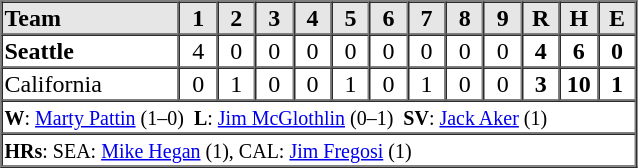<table border=1 cellspacing=0 width=425 style="margin-left:3em;">
<tr style="text-align:center; background-color:#e6e6e6;">
<th align=left width=28%>Team</th>
<th width=6%>1</th>
<th width=6%>2</th>
<th width=6%>3</th>
<th width=6%>4</th>
<th width=6%>5</th>
<th width=6%>6</th>
<th width=6%>7</th>
<th width=6%>8</th>
<th width=6%>9</th>
<th width=6%>R</th>
<th width=6%>H</th>
<th width=6%>E</th>
</tr>
<tr style="text-align:center;">
<td align=left><strong>Seattle</strong></td>
<td>4</td>
<td>0</td>
<td>0</td>
<td>0</td>
<td>0</td>
<td>0</td>
<td>0</td>
<td>0</td>
<td>0</td>
<td><strong>4</strong></td>
<td><strong>6</strong></td>
<td><strong>0</strong></td>
</tr>
<tr style="text-align:center;">
<td align=left>California</td>
<td>0</td>
<td>1</td>
<td>0</td>
<td>0</td>
<td>1</td>
<td>0</td>
<td>1</td>
<td>0</td>
<td>0</td>
<td><strong>3</strong></td>
<td><strong>10</strong></td>
<td><strong>1</strong></td>
</tr>
<tr style="text-align:left;">
<td colspan=13><small><strong>W</strong>: <a href='#'>Marty Pattin</a> (1–0)  <strong>L</strong>: <a href='#'>Jim McGlothlin</a> (0–1)  <strong>SV</strong>: <a href='#'>Jack Aker</a> (1)   </small></td>
</tr>
<tr style="text-align:left;">
<td colspan=13><small><strong>HRs</strong>: SEA: <a href='#'>Mike Hegan</a> (1), CAL: <a href='#'>Jim Fregosi</a> (1) </small></td>
</tr>
</table>
